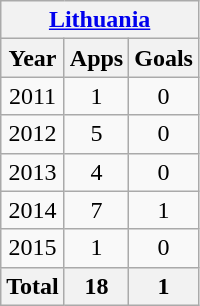<table class="wikitable" style="text-align:center">
<tr>
<th colspan=3><a href='#'>Lithuania</a></th>
</tr>
<tr>
<th>Year</th>
<th>Apps</th>
<th>Goals</th>
</tr>
<tr>
<td>2011</td>
<td>1</td>
<td>0</td>
</tr>
<tr>
<td>2012</td>
<td>5</td>
<td>0</td>
</tr>
<tr>
<td>2013</td>
<td>4</td>
<td>0</td>
</tr>
<tr>
<td>2014</td>
<td>7</td>
<td>1</td>
</tr>
<tr>
<td>2015</td>
<td>1</td>
<td>0</td>
</tr>
<tr>
<th>Total</th>
<th>18</th>
<th>1</th>
</tr>
</table>
